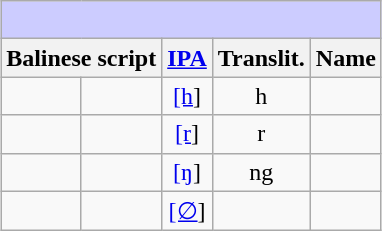<table class="wikitable" style="margin:auto;">
<tr>
<td style="text-align:center; background:#ccf;" colspan="5"><strong></strong><br></td>
</tr>
<tr>
<th colspan="2" style="text-align:center">Balinese script</th>
<th align=center><a href='#'>IPA</a></th>
<th align=center>Translit.</th>
<th align=center>Name</th>
</tr>
<tr>
<td align=center></td>
<td align=center></td>
<td align=center><a href='#'>[h</a>]</td>
<td align=center>h</td>
<td align=center></td>
</tr>
<tr>
<td align=center></td>
<td align=center></td>
<td align=center><a href='#'>[r</a>]</td>
<td align=center>r</td>
<td align=center></td>
</tr>
<tr>
<td align=center></td>
<td align=center></td>
<td align=center><a href='#'>[ŋ</a>]</td>
<td align=center>ng</td>
<td align=center></td>
</tr>
<tr>
<td align=center></td>
<td align=center></td>
<td align=center><a href='#'>[∅</a>]</td>
<td align=center></td>
<td align=center></td>
</tr>
</table>
